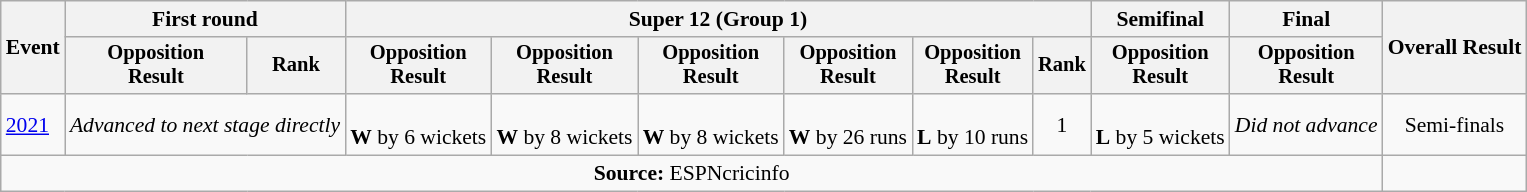<table class=wikitable style=font-size:90%;text-align:center>
<tr>
<th rowspan=2>Event</th>
<th colspan=2>First round</th>
<th colspan=6>Super 12 (Group 1)</th>
<th>Semifinal</th>
<th>Final</th>
<th rowspan=2>Overall Result</th>
</tr>
<tr style=font-size:95%>
<th>Opposition<br>Result</th>
<th>Rank</th>
<th>Opposition<br>Result</th>
<th>Opposition<br>Result</th>
<th>Opposition<br>Result</th>
<th>Opposition<br>Result</th>
<th>Opposition<br>Result</th>
<th>Rank</th>
<th>Opposition<br>Result</th>
<th>Opposition<br>Result</th>
</tr>
<tr>
<td align=left><a href='#'>2021</a></td>
<td colspan="2"><em>Advanced to next stage directly</em></td>
<td><br><strong>W</strong> by 6 wickets</td>
<td><br><strong>W</strong> by 8 wickets</td>
<td><br><strong>W</strong> by 8 wickets</td>
<td><br><strong>W</strong> by 26 runs</td>
<td><br><strong>L</strong> by 10 runs</td>
<td>1</td>
<td><br><strong>L</strong> by 5 wickets</td>
<td><em>Did not advance</em></td>
<td>Semi-finals</td>
</tr>
<tr>
<td colspan="11"><strong>Source:</strong> ESPNcricinfo</td>
</tr>
</table>
